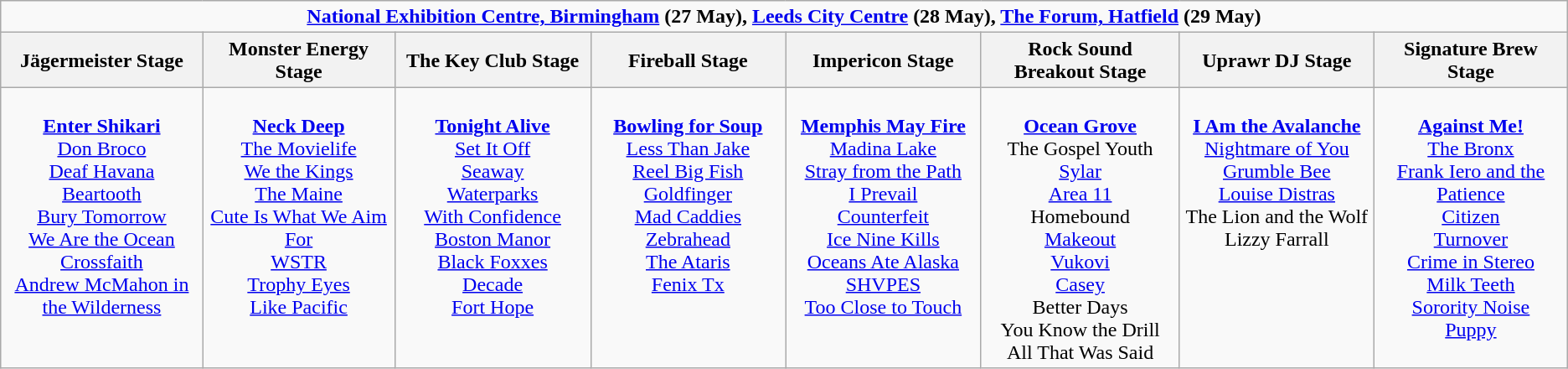<table class="wikitable">
<tr>
<td colspan="8" style="text-align:center;"><strong><a href='#'>National Exhibition Centre, Birmingham</a> (27 May), <a href='#'>Leeds City Centre</a> (28 May), <a href='#'>The Forum, Hatfield</a> (29 May)</strong></td>
</tr>
<tr>
<th>Jägermeister Stage</th>
<th>Monster Energy Stage</th>
<th>The Key Club Stage</th>
<th>Fireball Stage</th>
<th>Impericon Stage</th>
<th>Rock Sound Breakout Stage</th>
<th>Uprawr DJ Stage</th>
<th>Signature Brew Stage</th>
</tr>
<tr>
<td valign="top" align="center" width=185><br><strong><a href='#'>Enter Shikari</a></strong>
<br><a href='#'>Don Broco</a>
<br><a href='#'>Deaf Havana</a>
<br><a href='#'>Beartooth</a>
<br><a href='#'>Bury Tomorrow</a>
<br><a href='#'>We Are the Ocean</a>
<br><a href='#'>Crossfaith</a>
<br><a href='#'>Andrew McMahon in the Wilderness</a></td>
<td valign="top" align="center" width=185><br><strong><a href='#'>Neck Deep</a></strong>
<br><a href='#'>The Movielife</a>
<br><a href='#'>We the Kings</a>
<br><a href='#'>The Maine</a>
<br><a href='#'>Cute Is What We Aim For</a>
<br><a href='#'>WSTR</a>
<br><a href='#'>Trophy Eyes</a>
<br><a href='#'>Like Pacific</a></td>
<td valign="top" align="center" width=185><br><strong><a href='#'>Tonight Alive</a></strong>
<br><a href='#'>Set It Off</a>
<br><a href='#'>Seaway</a>
<br><a href='#'>Waterparks</a>
<br><a href='#'>With Confidence</a>
<br><a href='#'>Boston Manor</a>
<br><a href='#'>Black Foxxes</a>
<br><a href='#'>Decade</a>
<br><a href='#'>Fort Hope</a></td>
<td valign="top" align="center" width=185><br><strong><a href='#'>Bowling for Soup</a></strong>
<br><a href='#'>Less Than Jake</a>
<br><a href='#'>Reel Big Fish</a>
<br><a href='#'>Goldfinger</a>
<br><a href='#'>Mad Caddies</a>
<br><a href='#'>Zebrahead</a>
<br><a href='#'>The Ataris</a>
<br><a href='#'>Fenix Tx</a></td>
<td valign="top" align="center" width=185><br><strong><a href='#'>Memphis May Fire</a></strong>
<br><a href='#'>Madina Lake</a>
<br><a href='#'>Stray from the Path</a>
<br><a href='#'>I Prevail</a>
<br><a href='#'>Counterfeit</a>
<br><a href='#'>Ice Nine Kills</a>
<br><a href='#'>Oceans Ate Alaska</a>
<br><a href='#'>SHVPES</a>
<br><a href='#'>Too Close to Touch</a></td>
<td valign="top" align="center" width=185><br><strong><a href='#'>Ocean Grove</a></strong>
<br>The Gospel Youth
<br><a href='#'>Sylar</a>
<br><a href='#'>Area 11</a>
<br>Homebound
<br><a href='#'>Makeout</a>
<br><a href='#'>Vukovi</a>
<br><a href='#'>Casey</a>
<br>Better Days
<br>You Know the Drill
<br>All That Was Said</td>
<td valign="top" align="center" width=185><br><strong><a href='#'>I Am the Avalanche</a></strong>
<br><a href='#'>Nightmare of You</a>
<br><a href='#'>Grumble Bee</a>
<br><a href='#'>Louise Distras</a>
<br>The Lion and the Wolf
<br>Lizzy Farrall</td>
<td valign="top" align="center" width=185><br><strong><a href='#'>Against Me!</a></strong>
<br><a href='#'>The Bronx</a>
<br><a href='#'>Frank Iero and the Patience</a>
<br><a href='#'>Citizen</a>
<br><a href='#'>Turnover</a>
<br><a href='#'>Crime in Stereo</a>
<br><a href='#'>Milk Teeth</a>
<br><a href='#'>Sorority Noise</a>
<br><a href='#'>Puppy</a></td>
</tr>
</table>
